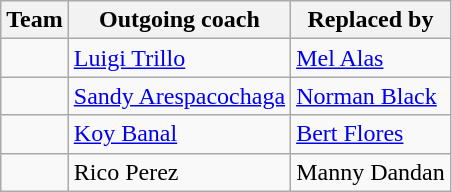<table class=wikitable>
<tr>
<th>Team</th>
<th>Outgoing coach</th>
<th>Replaced by</th>
</tr>
<tr>
<td></td>
<td><a href='#'>Luigi Trillo</a></td>
<td><a href='#'>Mel Alas</a></td>
</tr>
<tr>
<td></td>
<td><a href='#'>Sandy Arespacochaga</a></td>
<td><a href='#'>Norman Black</a></td>
</tr>
<tr>
<td></td>
<td><a href='#'>Koy Banal</a></td>
<td><a href='#'>Bert Flores</a></td>
</tr>
<tr>
<td></td>
<td>Rico Perez</td>
<td>Manny Dandan</td>
</tr>
</table>
